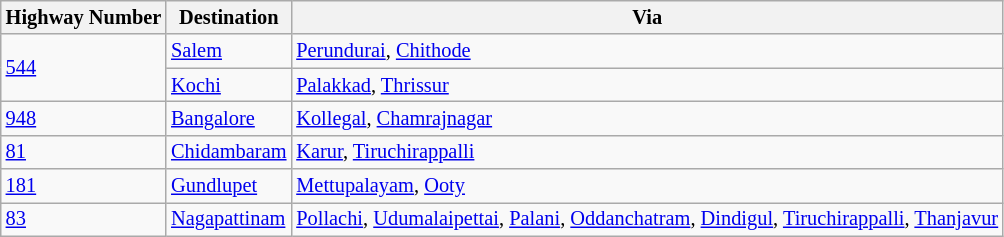<table class="wikitable sortable" style="font-size: 85%">
<tr>
<th>Highway Number</th>
<th>Destination</th>
<th>Via</th>
</tr>
<tr>
<td rowspan="2"><a href='#'>544</a></td>
<td><a href='#'>Salem</a></td>
<td><a href='#'>Perundurai</a>, <a href='#'>Chithode</a></td>
</tr>
<tr>
<td><a href='#'>Kochi</a></td>
<td><a href='#'>Palakkad</a>, <a href='#'>Thrissur</a></td>
</tr>
<tr>
<td><a href='#'>948</a></td>
<td><a href='#'>Bangalore</a></td>
<td><a href='#'>Kollegal</a>, <a href='#'>Chamrajnagar</a></td>
</tr>
<tr>
<td><a href='#'>81</a></td>
<td><a href='#'>Chidambaram</a></td>
<td><a href='#'>Karur</a>, <a href='#'>Tiruchirappalli</a></td>
</tr>
<tr>
<td><a href='#'>181</a></td>
<td><a href='#'>Gundlupet</a></td>
<td><a href='#'>Mettupalayam</a>, <a href='#'>Ooty</a></td>
</tr>
<tr>
<td><a href='#'>83</a></td>
<td><a href='#'>Nagapattinam</a></td>
<td><a href='#'>Pollachi</a>, <a href='#'>Udumalaipettai</a>, <a href='#'>Palani</a>, <a href='#'>Oddanchatram</a>, <a href='#'>Dindigul</a>, <a href='#'>Tiruchirappalli</a>, <a href='#'>Thanjavur</a></td>
</tr>
</table>
